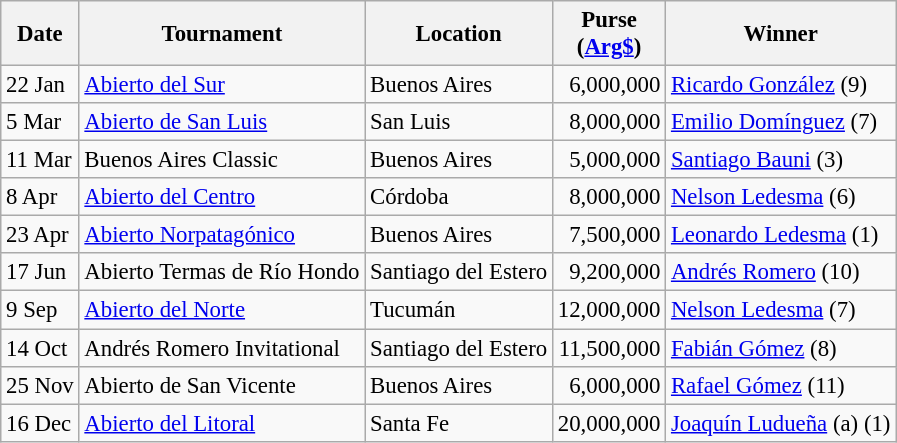<table class="wikitable" style="font-size:95%">
<tr>
<th>Date</th>
<th>Tournament</th>
<th>Location</th>
<th>Purse<br>(<a href='#'>Arg$</a>)</th>
<th>Winner</th>
</tr>
<tr>
<td>22 Jan</td>
<td><a href='#'>Abierto del Sur</a></td>
<td>Buenos Aires</td>
<td align=right>6,000,000</td>
<td> <a href='#'>Ricardo González</a> (9)</td>
</tr>
<tr>
<td>5 Mar</td>
<td><a href='#'>Abierto de San Luis</a></td>
<td>San Luis</td>
<td align=right>8,000,000</td>
<td> <a href='#'>Emilio Domínguez</a> (7)</td>
</tr>
<tr>
<td>11 Mar</td>
<td>Buenos Aires Classic</td>
<td>Buenos Aires</td>
<td align=right>5,000,000</td>
<td> <a href='#'>Santiago Bauni</a> (3)</td>
</tr>
<tr>
<td>8 Apr</td>
<td><a href='#'>Abierto del Centro</a></td>
<td>Córdoba</td>
<td align=right>8,000,000</td>
<td> <a href='#'>Nelson Ledesma</a> (6)</td>
</tr>
<tr>
<td>23 Apr</td>
<td><a href='#'>Abierto Norpatagónico</a></td>
<td>Buenos Aires</td>
<td align=right>7,500,000</td>
<td> <a href='#'>Leonardo Ledesma</a> (1)</td>
</tr>
<tr>
<td>17 Jun</td>
<td>Abierto Termas de Río Hondo</td>
<td>Santiago del Estero</td>
<td align=right>9,200,000</td>
<td> <a href='#'>Andrés Romero</a> (10)</td>
</tr>
<tr>
<td>9 Sep</td>
<td><a href='#'>Abierto del Norte</a></td>
<td>Tucumán</td>
<td align=right>12,000,000</td>
<td> <a href='#'>Nelson Ledesma</a> (7)</td>
</tr>
<tr>
<td>14 Oct</td>
<td>Andrés Romero Invitational</td>
<td>Santiago del Estero</td>
<td align=right>11,500,000</td>
<td> <a href='#'>Fabián Gómez</a> (8)</td>
</tr>
<tr>
<td>25 Nov</td>
<td>Abierto de San Vicente</td>
<td>Buenos Aires</td>
<td align=right>6,000,000</td>
<td> <a href='#'>Rafael Gómez</a> (11)</td>
</tr>
<tr>
<td>16 Dec</td>
<td><a href='#'>Abierto del Litoral</a></td>
<td>Santa Fe</td>
<td align=right>20,000,000</td>
<td> <a href='#'>Joaquín Ludueña</a> (a) (1)</td>
</tr>
</table>
